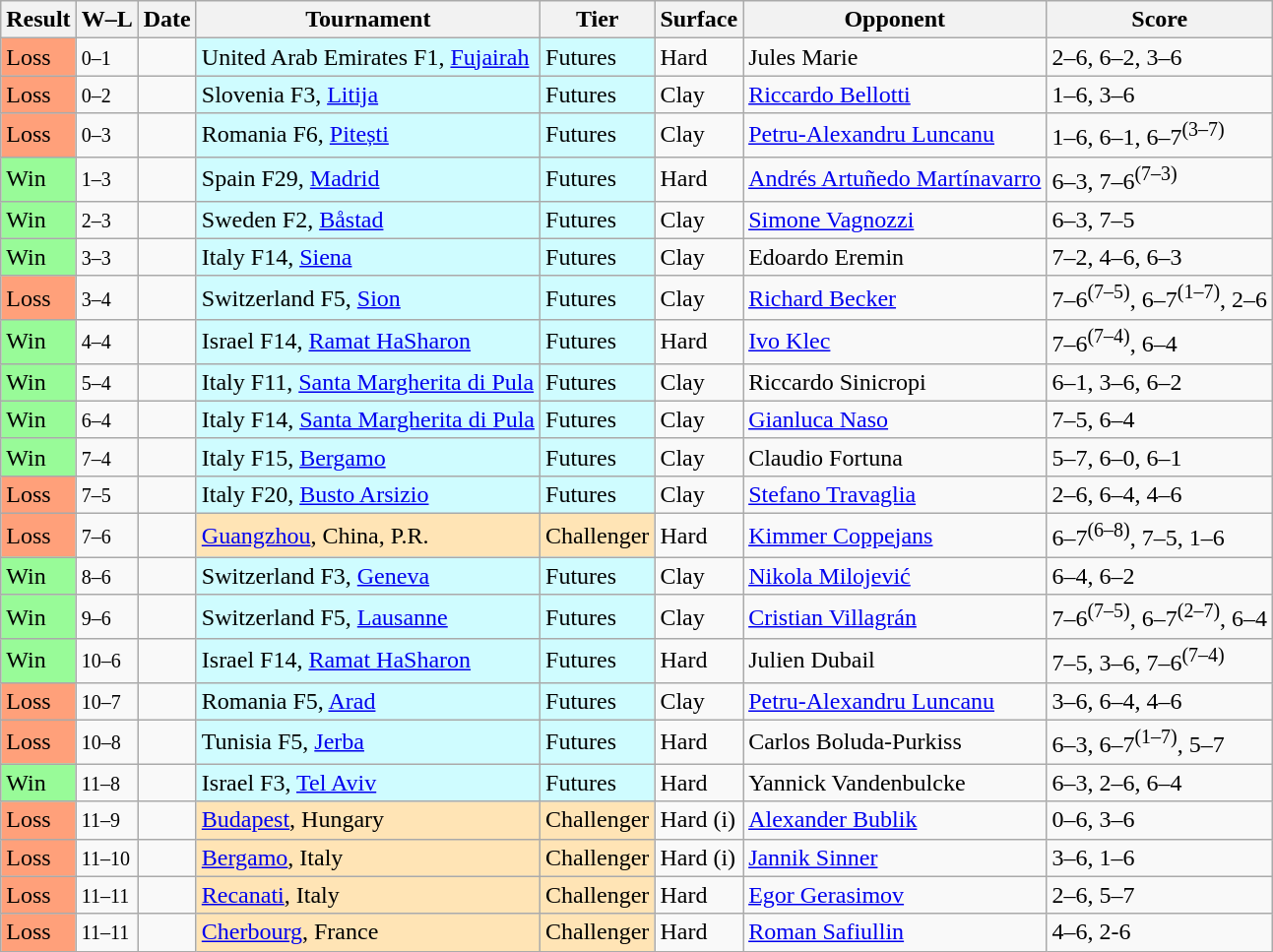<table class="sortable wikitable">
<tr>
<th>Result</th>
<th class="unsortable">W–L</th>
<th>Date</th>
<th>Tournament</th>
<th>Tier</th>
<th>Surface</th>
<th>Opponent</th>
<th class="unsortable">Score</th>
</tr>
<tr>
<td bgcolor=FFA07A>Loss</td>
<td><small>0–1</small></td>
<td></td>
<td style="background:#cffcff;">United Arab Emirates F1, <a href='#'>Fujairah</a></td>
<td style="background:#cffcff;">Futures</td>
<td>Hard</td>
<td> Jules Marie</td>
<td>2–6, 6–2, 3–6</td>
</tr>
<tr>
<td bgcolor=FFA07A>Loss</td>
<td><small>0–2</small></td>
<td></td>
<td style="background:#cffcff;">Slovenia F3, <a href='#'>Litija</a></td>
<td style="background:#cffcff;">Futures</td>
<td>Clay</td>
<td> <a href='#'>Riccardo Bellotti</a></td>
<td>1–6, 3–6</td>
</tr>
<tr>
<td bgcolor=FFA07A>Loss</td>
<td><small>0–3</small></td>
<td></td>
<td style="background:#cffcff;">Romania F6, <a href='#'>Pitești</a></td>
<td style="background:#cffcff;">Futures</td>
<td>Clay</td>
<td> <a href='#'>Petru-Alexandru Luncanu</a></td>
<td>1–6, 6–1, 6–7<sup>(3–7)</sup></td>
</tr>
<tr>
<td bgcolor=98FB98>Win</td>
<td><small>1–3</small></td>
<td></td>
<td style="background:#cffcff;">Spain F29, <a href='#'>Madrid</a></td>
<td style="background:#cffcff;">Futures</td>
<td>Hard</td>
<td> <a href='#'>Andrés Artuñedo Martínavarro</a></td>
<td>6–3, 7–6<sup>(7–3)</sup></td>
</tr>
<tr>
<td bgcolor=98FB98>Win</td>
<td><small>2–3</small></td>
<td></td>
<td style="background:#cffcff;">Sweden F2, <a href='#'>Båstad</a></td>
<td style="background:#cffcff;">Futures</td>
<td>Clay</td>
<td> <a href='#'>Simone Vagnozzi</a></td>
<td>6–3, 7–5</td>
</tr>
<tr>
<td bgcolor=98FB98>Win</td>
<td><small>3–3</small></td>
<td></td>
<td style="background:#cffcff;">Italy F14, <a href='#'>Siena</a></td>
<td style="background:#cffcff;">Futures</td>
<td>Clay</td>
<td> Edoardo Eremin</td>
<td>7–2, 4–6, 6–3</td>
</tr>
<tr>
<td bgcolor=FFA07A>Loss</td>
<td><small>3–4</small></td>
<td></td>
<td style="background:#cffcff;">Switzerland F5, <a href='#'>Sion</a></td>
<td style="background:#cffcff;">Futures</td>
<td>Clay</td>
<td> <a href='#'>Richard Becker</a></td>
<td>7–6<sup>(7–5)</sup>, 6–7<sup>(1–7)</sup>, 2–6</td>
</tr>
<tr>
<td bgcolor=98FB98>Win</td>
<td><small>4–4</small></td>
<td></td>
<td style="background:#cffcff;">Israel F14, <a href='#'>Ramat HaSharon</a></td>
<td style="background:#cffcff;">Futures</td>
<td>Hard</td>
<td> <a href='#'>Ivo Klec</a></td>
<td>7–6<sup>(7–4)</sup>, 6–4</td>
</tr>
<tr>
<td bgcolor=98FB98>Win</td>
<td><small>5–4</small></td>
<td></td>
<td style="background:#cffcff;">Italy F11, <a href='#'>Santa Margherita di Pula</a></td>
<td style="background:#cffcff;">Futures</td>
<td>Clay</td>
<td> Riccardo Sinicropi</td>
<td>6–1, 3–6, 6–2</td>
</tr>
<tr>
<td bgcolor=98FB98>Win</td>
<td><small>6–4</small></td>
<td></td>
<td style="background:#cffcff;">Italy F14, <a href='#'>Santa Margherita di Pula</a></td>
<td style="background:#cffcff;">Futures</td>
<td>Clay</td>
<td> <a href='#'>Gianluca Naso</a></td>
<td>7–5, 6–4</td>
</tr>
<tr>
<td bgcolor=98FB98>Win</td>
<td><small>7–4</small></td>
<td></td>
<td style="background:#cffcff;">Italy F15, <a href='#'>Bergamo</a></td>
<td style="background:#cffcff;">Futures</td>
<td>Clay</td>
<td> Claudio Fortuna</td>
<td>5–7, 6–0, 6–1</td>
</tr>
<tr>
<td bgcolor=FFA07A>Loss</td>
<td><small>7–5</small></td>
<td></td>
<td style="background:#cffcff;">Italy F20, <a href='#'>Busto Arsizio</a></td>
<td style="background:#cffcff;">Futures</td>
<td>Clay</td>
<td> <a href='#'>Stefano Travaglia</a></td>
<td>2–6, 6–4, 4–6</td>
</tr>
<tr>
<td bgcolor=FFA07A>Loss</td>
<td><small>7–6</small></td>
<td><a href='#'></a></td>
<td style="background:moccasin;"><a href='#'>Guangzhou</a>, China, P.R.</td>
<td style="background:moccasin;">Challenger</td>
<td>Hard</td>
<td> <a href='#'>Kimmer Coppejans</a></td>
<td>6–7<sup>(6–8)</sup>, 7–5, 1–6</td>
</tr>
<tr>
<td bgcolor=98FB98>Win</td>
<td><small>8–6</small></td>
<td></td>
<td style="background:#cffcff;">Switzerland F3, <a href='#'>Geneva</a></td>
<td style="background:#cffcff;">Futures</td>
<td>Clay</td>
<td> <a href='#'>Nikola Milojević</a></td>
<td>6–4, 6–2</td>
</tr>
<tr>
<td bgcolor=98FB98>Win</td>
<td><small>9–6</small></td>
<td></td>
<td style="background:#cffcff;">Switzerland F5, <a href='#'>Lausanne</a></td>
<td style="background:#cffcff;">Futures</td>
<td>Clay</td>
<td> <a href='#'>Cristian Villagrán</a></td>
<td>7–6<sup>(7–5)</sup>, 6–7<sup>(2–7)</sup>, 6–4</td>
</tr>
<tr>
<td bgcolor=98FB98>Win</td>
<td><small>10–6</small></td>
<td></td>
<td style="background:#cffcff;">Israel F14, <a href='#'>Ramat HaSharon</a></td>
<td style="background:#cffcff;">Futures</td>
<td>Hard</td>
<td> Julien Dubail</td>
<td>7–5, 3–6, 7–6<sup>(7–4)</sup></td>
</tr>
<tr>
<td bgcolor=FFA07A>Loss</td>
<td><small>10–7</small></td>
<td></td>
<td style="background:#cffcff;">Romania F5, <a href='#'>Arad</a></td>
<td style="background:#cffcff;">Futures</td>
<td>Clay</td>
<td> <a href='#'>Petru-Alexandru Luncanu</a></td>
<td>3–6, 6–4, 4–6</td>
</tr>
<tr>
<td bgcolor=FFA07A>Loss</td>
<td><small>10–8</small></td>
<td></td>
<td style="background:#cffcff;">Tunisia F5, <a href='#'>Jerba</a></td>
<td style="background:#cffcff;">Futures</td>
<td>Hard</td>
<td> Carlos Boluda-Purkiss</td>
<td>6–3, 6–7<sup>(1–7)</sup>, 5–7</td>
</tr>
<tr>
<td bgcolor=98FB98>Win</td>
<td><small>11–8</small></td>
<td></td>
<td style="background:#cffcff;">Israel F3, <a href='#'>Tel Aviv</a></td>
<td style="background:#cffcff;">Futures</td>
<td>Hard</td>
<td> Yannick Vandenbulcke</td>
<td>6–3, 2–6, 6–4</td>
</tr>
<tr>
<td bgcolor=FFA07A>Loss</td>
<td><small>11–9</small></td>
<td><a href='#'></a></td>
<td style="background:moccasin;"><a href='#'>Budapest</a>, Hungary</td>
<td style="background:moccasin;">Challenger</td>
<td>Hard (i)</td>
<td> <a href='#'>Alexander Bublik</a></td>
<td>0–6, 3–6</td>
</tr>
<tr>
<td bgcolor=FFA07A>Loss</td>
<td><small>11–10</small></td>
<td><a href='#'></a></td>
<td style="background:moccasin;"><a href='#'>Bergamo</a>, Italy</td>
<td style="background:moccasin;">Challenger</td>
<td>Hard (i)</td>
<td> <a href='#'>Jannik Sinner</a></td>
<td>3–6, 1–6</td>
</tr>
<tr>
<td bgcolor=FFA07A>Loss</td>
<td><small>11–11</small></td>
<td><a href='#'></a></td>
<td style="background:moccasin;"><a href='#'>Recanati</a>, Italy</td>
<td style="background:moccasin;">Challenger</td>
<td>Hard</td>
<td> <a href='#'>Egor Gerasimov</a></td>
<td>2–6, 5–7</td>
</tr>
<tr>
<td bgcolor=FFA07A>Loss</td>
<td><small>11–11</small></td>
<td><a href='#'></a></td>
<td style="background:moccasin;"><a href='#'>Cherbourg</a>, France</td>
<td style="background:moccasin;">Challenger</td>
<td>Hard</td>
<td> <a href='#'>Roman Safiullin</a></td>
<td>4–6, 2-6</td>
</tr>
</table>
